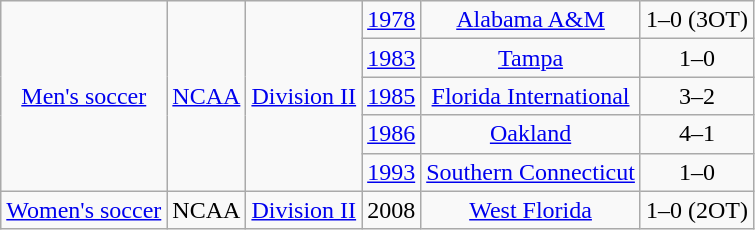<table class="wikitable" style="text-align:center">
<tr align="center">
<td rowspan="5"><a href='#'>Men's soccer</a></td>
<td rowspan="5"><a href='#'>NCAA</a></td>
<td rowspan="5"><a href='#'>Division II</a></td>
<td><a href='#'>1978</a></td>
<td><a href='#'>Alabama A&M</a></td>
<td>1–0 (3OT)</td>
</tr>
<tr align="center">
<td><a href='#'>1983</a></td>
<td><a href='#'>Tampa</a></td>
<td>1–0</td>
</tr>
<tr align="center">
<td><a href='#'>1985</a></td>
<td><a href='#'>Florida International</a></td>
<td>3–2</td>
</tr>
<tr align="center">
<td><a href='#'>1986</a></td>
<td><a href='#'>Oakland</a></td>
<td>4–1</td>
</tr>
<tr align="center">
<td><a href='#'>1993</a></td>
<td><a href='#'>Southern Connecticut</a></td>
<td>1–0</td>
</tr>
<tr align="center">
<td rowspan="1"><a href='#'>Women's soccer</a></td>
<td rowspan="1">NCAA</td>
<td rowspan="1"><a href='#'>Division II</a></td>
<td>2008</td>
<td><a href='#'>West Florida</a></td>
<td>1–0 (2OT)</td>
</tr>
</table>
